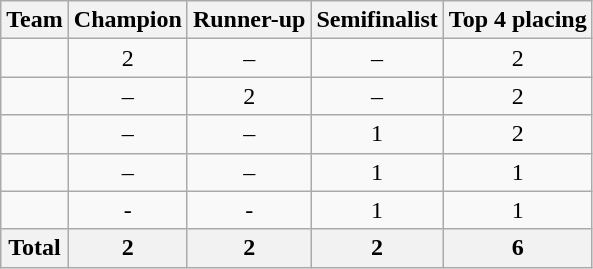<table class="wikitable sortable" style="text-align: center;">
<tr>
<th>Team</th>
<th>Champion</th>
<th>Runner-up</th>
<th>Semifinalist</th>
<th>Top 4 placing</th>
</tr>
<tr>
<td align=left></td>
<td>2</td>
<td>–</td>
<td>–</td>
<td>2</td>
</tr>
<tr>
<td align=left></td>
<td>–</td>
<td>2</td>
<td>–</td>
<td>2</td>
</tr>
<tr>
<td align=left></td>
<td>–</td>
<td>–</td>
<td>1</td>
<td>2</td>
</tr>
<tr>
<td align=left></td>
<td>–</td>
<td>–</td>
<td>1</td>
<td>1</td>
</tr>
<tr>
<td align=left></td>
<td>-</td>
<td>-</td>
<td>1</td>
<td>1</td>
</tr>
<tr>
<th align="left">Total</th>
<th>2</th>
<th>2</th>
<th>2</th>
<th>6</th>
</tr>
</table>
